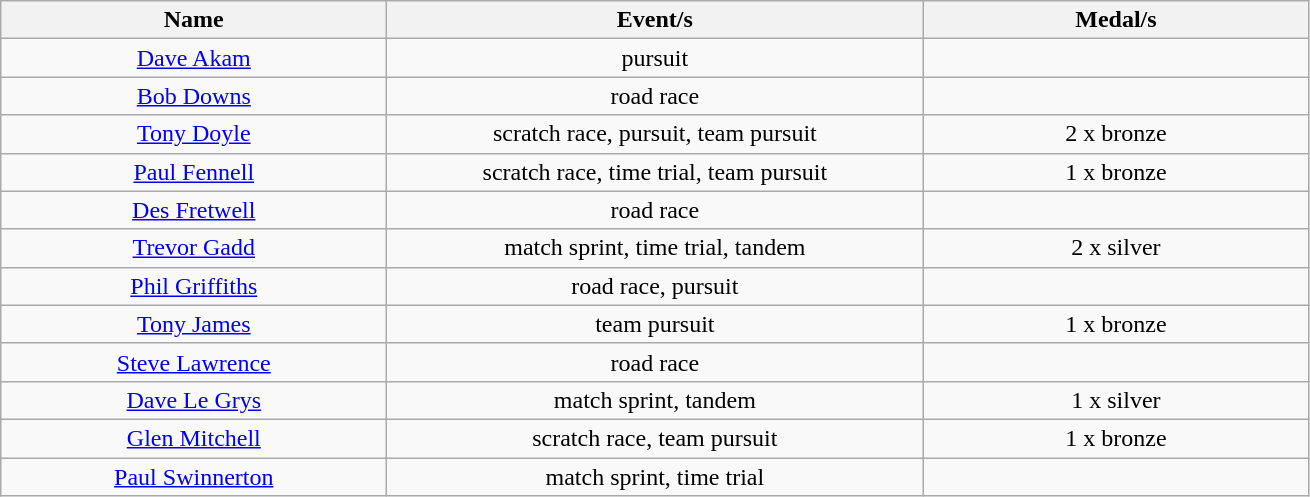<table class="wikitable" style="text-align: center">
<tr>
<th width=250>Name</th>
<th width=350>Event/s</th>
<th width=250>Medal/s</th>
</tr>
<tr>
<td><a href='#'>Dave Akam</a></td>
<td>pursuit</td>
<td></td>
</tr>
<tr>
<td><a href='#'>Bob Downs</a></td>
<td>road race</td>
<td></td>
</tr>
<tr>
<td><a href='#'>Tony Doyle</a></td>
<td>scratch race, pursuit, team pursuit</td>
<td>2 x bronze</td>
</tr>
<tr>
<td><a href='#'>Paul Fennell</a></td>
<td>scratch race, time trial, team pursuit</td>
<td>1 x bronze</td>
</tr>
<tr>
<td><a href='#'>Des Fretwell</a></td>
<td>road race</td>
<td></td>
</tr>
<tr>
<td><a href='#'>Trevor Gadd</a></td>
<td>match sprint, time trial, tandem</td>
<td>2 x silver</td>
</tr>
<tr>
<td><a href='#'>Phil Griffiths</a></td>
<td>road race, pursuit</td>
<td></td>
</tr>
<tr>
<td><a href='#'>Tony James</a></td>
<td>team pursuit</td>
<td>1 x bronze</td>
</tr>
<tr>
<td><a href='#'>Steve Lawrence</a></td>
<td>road race</td>
<td></td>
</tr>
<tr>
<td><a href='#'>Dave Le Grys</a></td>
<td>match sprint, tandem</td>
<td>1 x silver</td>
</tr>
<tr>
<td><a href='#'>Glen Mitchell</a></td>
<td>scratch race, team pursuit</td>
<td>1 x bronze</td>
</tr>
<tr>
<td><a href='#'>Paul Swinnerton</a></td>
<td>match sprint, time trial</td>
<td></td>
</tr>
</table>
